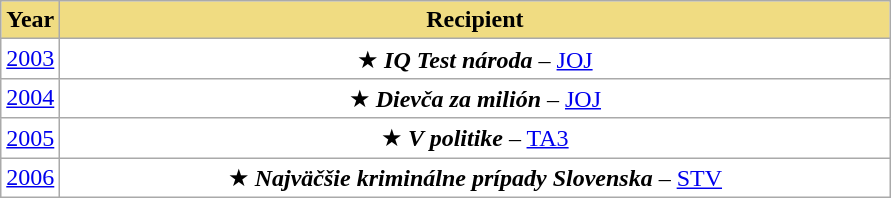<table class=wikitable sortable style="background:white">
<tr>
<th style=background:#F0DC82>Year</th>
<th style=background:#F0DC82 width=546>Recipient</th>
</tr>
<tr>
<td><a href='#'>2003</a></td>
<td align=center>★ <strong><em>IQ Test národa</em></strong> – <a href='#'>JOJ</a></td>
</tr>
<tr>
<td><a href='#'>2004</a></td>
<td align=center>★ <strong><em>Dievča za milión</em></strong> – <a href='#'>JOJ</a></td>
</tr>
<tr>
<td><a href='#'>2005</a></td>
<td align=center>★ <strong><em>V politike</em></strong> – <a href='#'>TA3</a></td>
</tr>
<tr>
<td><a href='#'>2006</a></td>
<td align=center>★ <strong><em>Najväčšie kriminálne prípady Slovenska</em></strong> – <a href='#'>STV</a></td>
</tr>
</table>
